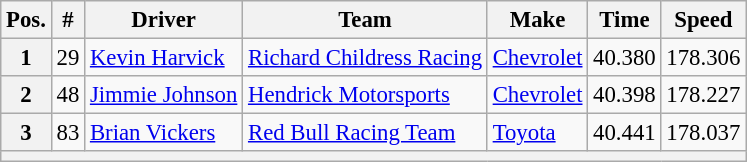<table class="wikitable" style="font-size:95%">
<tr>
<th>Pos.</th>
<th>#</th>
<th>Driver</th>
<th>Team</th>
<th>Make</th>
<th>Time</th>
<th>Speed</th>
</tr>
<tr>
<th>1</th>
<td>29</td>
<td><a href='#'>Kevin Harvick</a></td>
<td><a href='#'>Richard Childress Racing</a></td>
<td><a href='#'>Chevrolet</a></td>
<td>40.380</td>
<td>178.306</td>
</tr>
<tr>
<th>2</th>
<td>48</td>
<td><a href='#'>Jimmie Johnson</a></td>
<td><a href='#'>Hendrick Motorsports</a></td>
<td><a href='#'>Chevrolet</a></td>
<td>40.398</td>
<td>178.227</td>
</tr>
<tr>
<th>3</th>
<td>83</td>
<td><a href='#'>Brian Vickers</a></td>
<td><a href='#'>Red Bull Racing Team</a></td>
<td><a href='#'>Toyota</a></td>
<td>40.441</td>
<td>178.037</td>
</tr>
<tr>
<th colspan="7"></th>
</tr>
</table>
